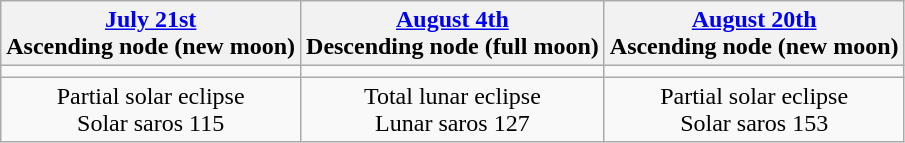<table class="wikitable">
<tr>
<th><a href='#'>July 21st</a><br>Ascending node (new moon)</th>
<th><a href='#'>August 4th</a><br>Descending node (full moon)</th>
<th><a href='#'>August 20th</a><br>Ascending node (new moon)</th>
</tr>
<tr>
<td></td>
<td></td>
<td></td>
</tr>
<tr align=center>
<td>Partial solar eclipse<br>Solar saros 115</td>
<td>Total lunar eclipse<br>Lunar saros 127</td>
<td>Partial solar eclipse<br>Solar saros 153</td>
</tr>
</table>
